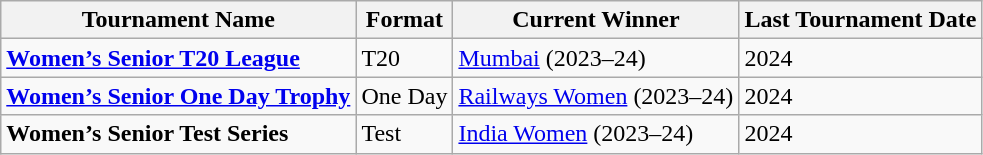<table class="wikitable sortable">
<tr>
<th>Tournament Name</th>
<th>Format</th>
<th>Current Winner</th>
<th>Last Tournament Date</th>
</tr>
<tr>
<td><strong><a href='#'>Women’s Senior T20 League</a></strong></td>
<td>T20</td>
<td><a href='#'>Mumbai</a> (2023–24)</td>
<td>2024</td>
</tr>
<tr>
<td><strong><a href='#'>Women’s Senior One Day Trophy</a></strong></td>
<td>One Day</td>
<td><a href='#'>Railways Women</a> (2023–24)</td>
<td>2024</td>
</tr>
<tr>
<td><strong>Women’s Senior Test Series</strong></td>
<td>Test</td>
<td><a href='#'>India Women</a> (2023–24)</td>
<td>2024</td>
</tr>
</table>
